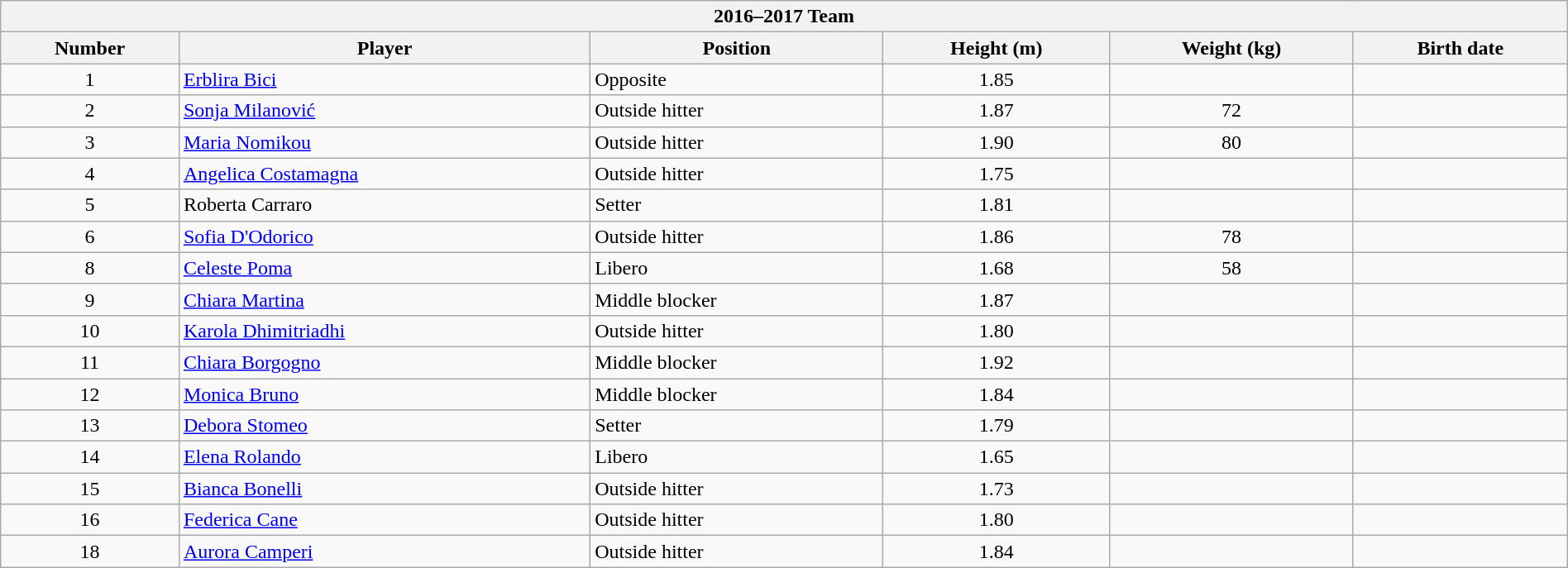<table class="wikitable collapsible collapsed" style="width:100%;">
<tr>
<th colspan=6><strong>2016–2017 Team</strong></th>
</tr>
<tr>
<th>Number</th>
<th>Player</th>
<th>Position</th>
<th>Height (m)</th>
<th>Weight (kg)</th>
<th>Birth date</th>
</tr>
<tr>
<td align=center>1</td>
<td> <a href='#'>Erblira Bici</a></td>
<td>Opposite</td>
<td align=center>1.85</td>
<td align=center></td>
<td></td>
</tr>
<tr>
<td align=center>2</td>
<td> <a href='#'>Sonja Milanović</a></td>
<td>Outside hitter</td>
<td align=center>1.87</td>
<td align=center>72</td>
<td></td>
</tr>
<tr>
<td align=center>3</td>
<td> <a href='#'>Maria Nomikou</a></td>
<td>Outside hitter</td>
<td align=center>1.90</td>
<td align=center>80</td>
<td></td>
</tr>
<tr>
<td align=center>4</td>
<td> <a href='#'>Angelica Costamagna</a></td>
<td>Outside hitter</td>
<td align=center>1.75</td>
<td align=center></td>
<td></td>
</tr>
<tr>
<td align=center>5</td>
<td> Roberta Carraro</td>
<td>Setter</td>
<td align=center>1.81</td>
<td align=center></td>
<td></td>
</tr>
<tr>
<td align=center>6</td>
<td> <a href='#'>Sofia D'Odorico</a></td>
<td>Outside hitter</td>
<td align=center>1.86</td>
<td align=center>78</td>
<td></td>
</tr>
<tr>
<td align=center>8</td>
<td> <a href='#'>Celeste Poma</a></td>
<td>Libero</td>
<td align=center>1.68</td>
<td align=center>58</td>
<td></td>
</tr>
<tr>
<td align=center>9</td>
<td> <a href='#'>Chiara Martina</a></td>
<td>Middle blocker</td>
<td align=center>1.87</td>
<td align=center></td>
<td></td>
</tr>
<tr>
<td align=center>10</td>
<td> <a href='#'>Karola Dhimitriadhi</a></td>
<td>Outside hitter</td>
<td align=center>1.80</td>
<td align=center></td>
<td></td>
</tr>
<tr>
<td align=center>11</td>
<td> <a href='#'>Chiara Borgogno</a></td>
<td>Middle blocker</td>
<td align=center>1.92</td>
<td align=center></td>
<td></td>
</tr>
<tr>
<td align=center>12</td>
<td> <a href='#'>Monica Bruno</a></td>
<td>Middle blocker</td>
<td align=center>1.84</td>
<td align=center></td>
<td></td>
</tr>
<tr>
<td align=center>13</td>
<td> <a href='#'>Debora Stomeo</a></td>
<td>Setter</td>
<td align=center>1.79</td>
<td align=center></td>
<td></td>
</tr>
<tr>
<td align=center>14</td>
<td> <a href='#'>Elena Rolando</a></td>
<td>Libero</td>
<td align=center>1.65</td>
<td align=center></td>
<td></td>
</tr>
<tr>
<td align=center>15</td>
<td> <a href='#'>Bianca Bonelli</a></td>
<td>Outside hitter</td>
<td align=center>1.73</td>
<td align=center></td>
<td></td>
</tr>
<tr>
<td align=center>16</td>
<td> <a href='#'>Federica Cane</a></td>
<td>Outside hitter</td>
<td align=center>1.80</td>
<td align=center></td>
<td></td>
</tr>
<tr>
<td align=center>18</td>
<td> <a href='#'>Aurora Camperi</a></td>
<td>Outside hitter</td>
<td align=center>1.84</td>
<td align=center></td>
<td></td>
</tr>
</table>
